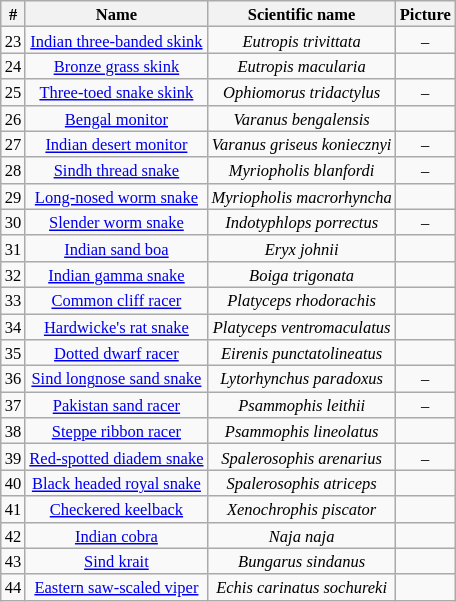<table class="wikitable" style="text-align: center; width=25%; font-size: 11px">
<tr>
<th>#</th>
<th>Name</th>
<th>Scientific name</th>
<th>Picture</th>
</tr>
<tr>
<td>23</td>
<td><a href='#'>Indian three-banded skink</a></td>
<td><em>Eutropis trivittata</em></td>
<td>–</td>
</tr>
<tr>
<td>24</td>
<td><a href='#'>Bronze grass skink</a></td>
<td><em>Eutropis macularia</em></td>
<td></td>
</tr>
<tr>
<td>25</td>
<td><a href='#'>Three-toed snake skink</a></td>
<td><em>Ophiomorus tridactylus</em></td>
<td>–</td>
</tr>
<tr>
<td>26</td>
<td><a href='#'>Bengal monitor</a></td>
<td><em>Varanus bengalensis</em></td>
<td></td>
</tr>
<tr>
<td>27</td>
<td><a href='#'>Indian desert monitor</a></td>
<td><em>Varanus griseus koniecznyi</em></td>
<td>–</td>
</tr>
<tr>
<td>28</td>
<td><a href='#'>Sindh thread snake</a></td>
<td><em>Myriopholis blanfordi</em></td>
<td>–</td>
</tr>
<tr>
<td>29</td>
<td><a href='#'>Long-nosed worm snake</a></td>
<td><em>Myriopholis macrorhyncha</em></td>
<td></td>
</tr>
<tr>
<td>30</td>
<td><a href='#'>Slender worm snake</a></td>
<td><em>Indotyphlops porrectus</em></td>
<td>–</td>
</tr>
<tr>
<td>31</td>
<td><a href='#'>Indian sand boa</a></td>
<td><em>Eryx johnii</em></td>
<td></td>
</tr>
<tr>
<td>32</td>
<td><a href='#'>Indian gamma snake</a></td>
<td><em>Boiga trigonata</em></td>
<td></td>
</tr>
<tr>
<td>33</td>
<td><a href='#'>Common cliff racer</a></td>
<td><em>Platyceps rhodorachis</em></td>
<td></td>
</tr>
<tr>
<td>34</td>
<td><a href='#'>Hardwicke's rat snake</a></td>
<td><em>Platyceps ventromaculatus</em></td>
<td></td>
</tr>
<tr>
<td>35</td>
<td><a href='#'>Dotted dwarf racer</a></td>
<td><em>Eirenis punctatolineatus</em></td>
<td></td>
</tr>
<tr>
<td>36</td>
<td><a href='#'>Sind longnose sand snake</a></td>
<td><em>Lytorhynchus paradoxus</em></td>
<td>–</td>
</tr>
<tr>
<td>37</td>
<td><a href='#'>Pakistan sand racer</a></td>
<td><em>Psammophis leithii</em></td>
<td>–</td>
</tr>
<tr>
<td>38</td>
<td><a href='#'>Steppe ribbon racer</a></td>
<td><em>Psammophis lineolatus</em></td>
<td></td>
</tr>
<tr>
<td>39</td>
<td><a href='#'>Red-spotted diadem snake</a></td>
<td><em>Spalerosophis arenarius</em></td>
<td>–</td>
</tr>
<tr>
<td>40</td>
<td><a href='#'>Black headed royal snake</a></td>
<td><em>Spalerosophis atriceps</em></td>
<td></td>
</tr>
<tr>
<td>41</td>
<td><a href='#'>Checkered keelback</a></td>
<td><em>Xenochrophis piscator</em></td>
<td></td>
</tr>
<tr>
<td>42</td>
<td><a href='#'>Indian cobra</a></td>
<td><em>Naja naja</em></td>
<td></td>
</tr>
<tr>
<td>43</td>
<td><a href='#'>Sind krait</a></td>
<td><em>Bungarus sindanus</em></td>
<td></td>
</tr>
<tr>
<td>44</td>
<td><a href='#'>Eastern saw-scaled viper</a></td>
<td><em>Echis carinatus sochureki</em></td>
<td></td>
</tr>
</table>
